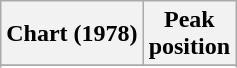<table class="wikitable sortable plainrowheaders" style="text-align:center">
<tr>
<th>Chart (1978)</th>
<th>Peak<br>position</th>
</tr>
<tr>
</tr>
<tr>
</tr>
<tr>
</tr>
</table>
